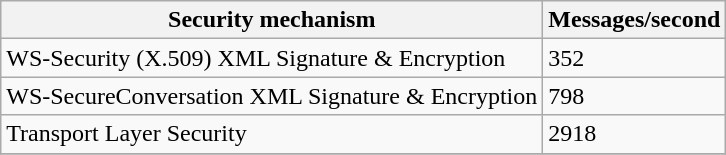<table class="wikitable">
<tr>
<th>Security mechanism</th>
<th>Messages/second</th>
</tr>
<tr>
<td>WS-Security (X.509) XML Signature & Encryption</td>
<td>352</td>
</tr>
<tr>
<td>WS-SecureConversation XML Signature & Encryption</td>
<td>798</td>
</tr>
<tr>
<td>Transport Layer Security</td>
<td>2918</td>
</tr>
<tr>
</tr>
</table>
